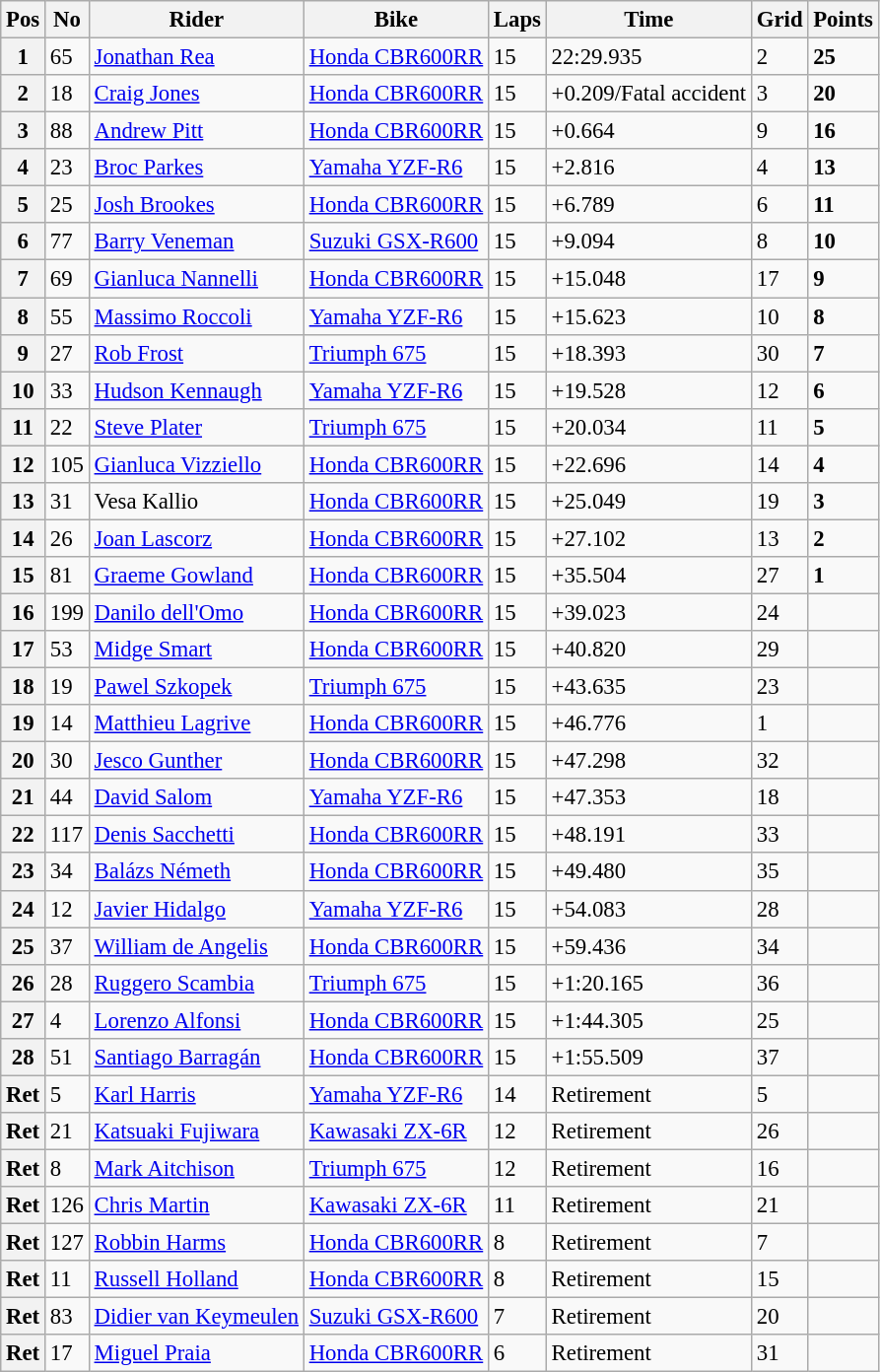<table class="wikitable" style="font-size: 95%;">
<tr>
<th>Pos</th>
<th>No</th>
<th>Rider</th>
<th>Bike</th>
<th>Laps</th>
<th>Time</th>
<th>Grid</th>
<th>Points</th>
</tr>
<tr>
<th>1</th>
<td>65</td>
<td> <a href='#'>Jonathan Rea</a></td>
<td><a href='#'>Honda CBR600RR</a></td>
<td>15</td>
<td>22:29.935</td>
<td>2</td>
<td><strong>25</strong></td>
</tr>
<tr>
<th>2</th>
<td>18</td>
<td> <a href='#'>Craig Jones</a></td>
<td><a href='#'>Honda CBR600RR</a></td>
<td>15</td>
<td>+0.209/Fatal accident</td>
<td>3</td>
<td><strong>20</strong></td>
</tr>
<tr>
<th>3</th>
<td>88</td>
<td> <a href='#'>Andrew Pitt</a></td>
<td><a href='#'>Honda CBR600RR</a></td>
<td>15</td>
<td>+0.664</td>
<td>9</td>
<td><strong>16</strong></td>
</tr>
<tr>
<th>4</th>
<td>23</td>
<td> <a href='#'>Broc Parkes</a></td>
<td><a href='#'>Yamaha YZF-R6</a></td>
<td>15</td>
<td>+2.816</td>
<td>4</td>
<td><strong>13</strong></td>
</tr>
<tr>
<th>5</th>
<td>25</td>
<td> <a href='#'>Josh Brookes</a></td>
<td><a href='#'>Honda CBR600RR</a></td>
<td>15</td>
<td>+6.789</td>
<td>6</td>
<td><strong>11</strong></td>
</tr>
<tr>
<th>6</th>
<td>77</td>
<td> <a href='#'>Barry Veneman</a></td>
<td><a href='#'>Suzuki GSX-R600</a></td>
<td>15</td>
<td>+9.094</td>
<td>8</td>
<td><strong>10</strong></td>
</tr>
<tr>
<th>7</th>
<td>69</td>
<td> <a href='#'>Gianluca Nannelli</a></td>
<td><a href='#'>Honda CBR600RR</a></td>
<td>15</td>
<td>+15.048</td>
<td>17</td>
<td><strong>9</strong></td>
</tr>
<tr>
<th>8</th>
<td>55</td>
<td> <a href='#'>Massimo Roccoli</a></td>
<td><a href='#'>Yamaha YZF-R6</a></td>
<td>15</td>
<td>+15.623</td>
<td>10</td>
<td><strong>8</strong></td>
</tr>
<tr>
<th>9</th>
<td>27</td>
<td> <a href='#'>Rob Frost</a></td>
<td><a href='#'>Triumph 675</a></td>
<td>15</td>
<td>+18.393</td>
<td>30</td>
<td><strong>7</strong></td>
</tr>
<tr>
<th>10</th>
<td>33</td>
<td> <a href='#'>Hudson Kennaugh</a></td>
<td><a href='#'>Yamaha YZF-R6</a></td>
<td>15</td>
<td>+19.528</td>
<td>12</td>
<td><strong>6</strong></td>
</tr>
<tr>
<th>11</th>
<td>22</td>
<td> <a href='#'>Steve Plater</a></td>
<td><a href='#'>Triumph 675</a></td>
<td>15</td>
<td>+20.034</td>
<td>11</td>
<td><strong>5</strong></td>
</tr>
<tr>
<th>12</th>
<td>105</td>
<td> <a href='#'>Gianluca Vizziello</a></td>
<td><a href='#'>Honda CBR600RR</a></td>
<td>15</td>
<td>+22.696</td>
<td>14</td>
<td><strong>4</strong></td>
</tr>
<tr>
<th>13</th>
<td>31</td>
<td> Vesa Kallio</td>
<td><a href='#'>Honda CBR600RR</a></td>
<td>15</td>
<td>+25.049</td>
<td>19</td>
<td><strong>3</strong></td>
</tr>
<tr>
<th>14</th>
<td>26</td>
<td> <a href='#'>Joan Lascorz</a></td>
<td><a href='#'>Honda CBR600RR</a></td>
<td>15</td>
<td>+27.102</td>
<td>13</td>
<td><strong>2</strong></td>
</tr>
<tr>
<th>15</th>
<td>81</td>
<td> <a href='#'>Graeme Gowland</a></td>
<td><a href='#'>Honda CBR600RR</a></td>
<td>15</td>
<td>+35.504</td>
<td>27</td>
<td><strong>1</strong></td>
</tr>
<tr>
<th>16</th>
<td>199</td>
<td> <a href='#'>Danilo dell'Omo</a></td>
<td><a href='#'>Honda CBR600RR</a></td>
<td>15</td>
<td>+39.023</td>
<td>24</td>
<td></td>
</tr>
<tr>
<th>17</th>
<td>53</td>
<td> <a href='#'>Midge Smart</a></td>
<td><a href='#'>Honda CBR600RR</a></td>
<td>15</td>
<td>+40.820</td>
<td>29</td>
<td></td>
</tr>
<tr>
<th>18</th>
<td>19</td>
<td> <a href='#'>Pawel Szkopek</a></td>
<td><a href='#'>Triumph 675</a></td>
<td>15</td>
<td>+43.635</td>
<td>23</td>
<td></td>
</tr>
<tr>
<th>19</th>
<td>14</td>
<td> <a href='#'>Matthieu Lagrive</a></td>
<td><a href='#'>Honda CBR600RR</a></td>
<td>15</td>
<td>+46.776</td>
<td>1</td>
<td></td>
</tr>
<tr>
<th>20</th>
<td>30</td>
<td> <a href='#'>Jesco Gunther</a></td>
<td><a href='#'>Honda CBR600RR</a></td>
<td>15</td>
<td>+47.298</td>
<td>32</td>
<td></td>
</tr>
<tr>
<th>21</th>
<td>44</td>
<td> <a href='#'>David Salom</a></td>
<td><a href='#'>Yamaha YZF-R6</a></td>
<td>15</td>
<td>+47.353</td>
<td>18</td>
<td></td>
</tr>
<tr>
<th>22</th>
<td>117</td>
<td> <a href='#'>Denis Sacchetti</a></td>
<td><a href='#'>Honda CBR600RR</a></td>
<td>15</td>
<td>+48.191</td>
<td>33</td>
<td></td>
</tr>
<tr>
<th>23</th>
<td>34</td>
<td> <a href='#'>Balázs Németh</a></td>
<td><a href='#'>Honda CBR600RR</a></td>
<td>15</td>
<td>+49.480</td>
<td>35</td>
<td></td>
</tr>
<tr>
<th>24</th>
<td>12</td>
<td> <a href='#'>Javier Hidalgo</a></td>
<td><a href='#'>Yamaha YZF-R6</a></td>
<td>15</td>
<td>+54.083</td>
<td>28</td>
<td></td>
</tr>
<tr>
<th>25</th>
<td>37</td>
<td> <a href='#'>William de Angelis</a></td>
<td><a href='#'>Honda CBR600RR</a></td>
<td>15</td>
<td>+59.436</td>
<td>34</td>
<td></td>
</tr>
<tr>
<th>26</th>
<td>28</td>
<td> <a href='#'>Ruggero Scambia</a></td>
<td><a href='#'>Triumph 675</a></td>
<td>15</td>
<td>+1:20.165</td>
<td>36</td>
<td></td>
</tr>
<tr>
<th>27</th>
<td>4</td>
<td> <a href='#'>Lorenzo Alfonsi</a></td>
<td><a href='#'>Honda CBR600RR</a></td>
<td>15</td>
<td>+1:44.305</td>
<td>25</td>
<td></td>
</tr>
<tr>
<th>28</th>
<td>51</td>
<td> <a href='#'>Santiago Barragán</a></td>
<td><a href='#'>Honda CBR600RR</a></td>
<td>15</td>
<td>+1:55.509</td>
<td>37</td>
<td></td>
</tr>
<tr>
<th>Ret</th>
<td>5</td>
<td> <a href='#'>Karl Harris</a></td>
<td><a href='#'>Yamaha YZF-R6</a></td>
<td>14</td>
<td>Retirement</td>
<td>5</td>
<td></td>
</tr>
<tr>
<th>Ret</th>
<td>21</td>
<td> <a href='#'>Katsuaki Fujiwara</a></td>
<td><a href='#'>Kawasaki ZX-6R</a></td>
<td>12</td>
<td>Retirement</td>
<td>26</td>
<td></td>
</tr>
<tr>
<th>Ret</th>
<td>8</td>
<td> <a href='#'>Mark Aitchison</a></td>
<td><a href='#'>Triumph 675</a></td>
<td>12</td>
<td>Retirement</td>
<td>16</td>
<td></td>
</tr>
<tr>
<th>Ret</th>
<td>126</td>
<td> <a href='#'>Chris Martin</a></td>
<td><a href='#'>Kawasaki ZX-6R</a></td>
<td>11</td>
<td>Retirement</td>
<td>21</td>
<td></td>
</tr>
<tr>
<th>Ret</th>
<td>127</td>
<td> <a href='#'>Robbin Harms</a></td>
<td><a href='#'>Honda CBR600RR</a></td>
<td>8</td>
<td>Retirement</td>
<td>7</td>
<td></td>
</tr>
<tr>
<th>Ret</th>
<td>11</td>
<td> <a href='#'>Russell Holland</a></td>
<td><a href='#'>Honda CBR600RR</a></td>
<td>8</td>
<td>Retirement</td>
<td>15</td>
<td></td>
</tr>
<tr>
<th>Ret</th>
<td>83</td>
<td> <a href='#'>Didier van Keymeulen</a></td>
<td><a href='#'>Suzuki GSX-R600</a></td>
<td>7</td>
<td>Retirement</td>
<td>20</td>
<td></td>
</tr>
<tr>
<th>Ret</th>
<td>17</td>
<td> <a href='#'>Miguel Praia</a></td>
<td><a href='#'>Honda CBR600RR</a></td>
<td>6</td>
<td>Retirement</td>
<td>31</td>
<td></td>
</tr>
</table>
